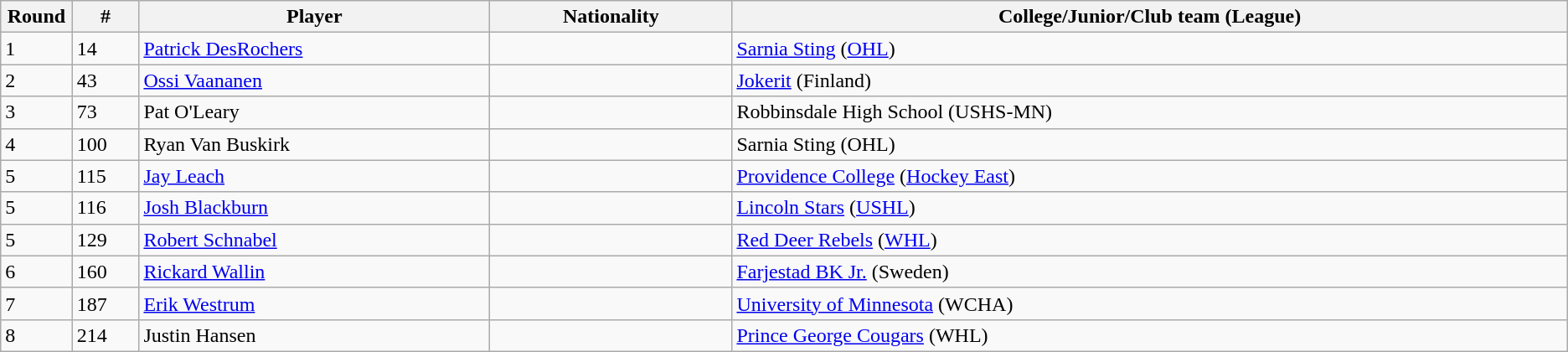<table class="wikitable">
<tr align="center">
<th bgcolor="#DDDDFF" width="4.0%">Round</th>
<th bgcolor="#DDDDFF" width="4.0%">#</th>
<th bgcolor="#DDDDFF" width="21.0%">Player</th>
<th bgcolor="#DDDDFF" width="14.5%">Nationality</th>
<th bgcolor="#DDDDFF" width="50.0%">College/Junior/Club team (League)</th>
</tr>
<tr>
<td>1</td>
<td>14</td>
<td><a href='#'>Patrick DesRochers</a></td>
<td></td>
<td><a href='#'>Sarnia Sting</a> (<a href='#'>OHL</a>)</td>
</tr>
<tr>
<td>2</td>
<td>43</td>
<td><a href='#'>Ossi Vaananen</a></td>
<td></td>
<td><a href='#'>Jokerit</a> (Finland)</td>
</tr>
<tr>
<td>3</td>
<td>73</td>
<td>Pat O'Leary</td>
<td></td>
<td>Robbinsdale High School (USHS-MN)</td>
</tr>
<tr>
<td>4</td>
<td>100</td>
<td>Ryan Van Buskirk</td>
<td></td>
<td>Sarnia Sting (OHL)</td>
</tr>
<tr>
<td>5</td>
<td>115</td>
<td><a href='#'>Jay Leach</a></td>
<td></td>
<td><a href='#'>Providence College</a> (<a href='#'>Hockey East</a>)</td>
</tr>
<tr>
<td>5</td>
<td>116</td>
<td><a href='#'>Josh Blackburn</a></td>
<td></td>
<td><a href='#'>Lincoln Stars</a> (<a href='#'>USHL</a>)</td>
</tr>
<tr>
<td>5</td>
<td>129</td>
<td><a href='#'>Robert Schnabel</a></td>
<td></td>
<td><a href='#'>Red Deer Rebels</a> (<a href='#'>WHL</a>)</td>
</tr>
<tr>
<td>6</td>
<td>160</td>
<td><a href='#'>Rickard Wallin</a></td>
<td></td>
<td><a href='#'>Farjestad BK Jr.</a> (Sweden)</td>
</tr>
<tr>
<td>7</td>
<td>187</td>
<td><a href='#'>Erik Westrum</a></td>
<td></td>
<td><a href='#'>University of Minnesota</a> (WCHA)</td>
</tr>
<tr>
<td>8</td>
<td>214</td>
<td>Justin Hansen</td>
<td></td>
<td><a href='#'>Prince George Cougars</a> (WHL)</td>
</tr>
</table>
